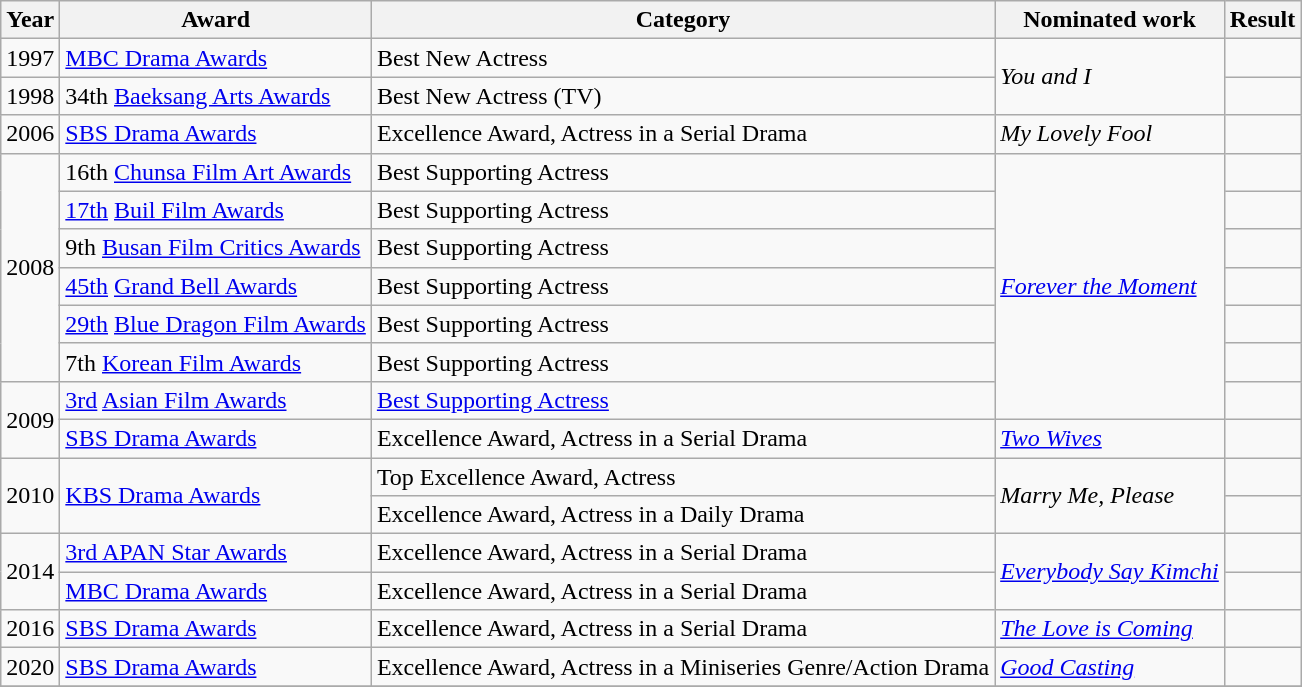<table class="wikitable sortable">
<tr>
<th>Year</th>
<th>Award</th>
<th>Category</th>
<th>Nominated work</th>
<th>Result</th>
</tr>
<tr>
<td>1997</td>
<td><a href='#'>MBC Drama Awards</a></td>
<td>Best New Actress</td>
<td rowspan=2><em>You and I</em></td>
<td></td>
</tr>
<tr>
<td>1998</td>
<td>34th <a href='#'>Baeksang Arts Awards</a></td>
<td>Best New Actress (TV)</td>
<td></td>
</tr>
<tr>
<td>2006</td>
<td><a href='#'>SBS Drama Awards</a></td>
<td>Excellence Award, Actress in a Serial Drama</td>
<td><em>My Lovely Fool</em></td>
<td></td>
</tr>
<tr>
<td rowspan=6>2008</td>
<td>16th <a href='#'>Chunsa Film Art Awards</a></td>
<td>Best Supporting Actress</td>
<td rowspan=7><em><a href='#'>Forever the Moment</a></em></td>
<td></td>
</tr>
<tr>
<td><a href='#'>17th</a> <a href='#'>Buil Film Awards</a></td>
<td>Best Supporting Actress</td>
<td></td>
</tr>
<tr>
<td>9th <a href='#'>Busan Film Critics Awards</a></td>
<td>Best Supporting Actress</td>
<td></td>
</tr>
<tr>
<td><a href='#'>45th</a> <a href='#'>Grand Bell Awards</a></td>
<td>Best Supporting Actress</td>
<td></td>
</tr>
<tr>
<td><a href='#'>29th</a> <a href='#'>Blue Dragon Film Awards</a></td>
<td>Best Supporting Actress</td>
<td></td>
</tr>
<tr>
<td>7th <a href='#'>Korean Film Awards</a></td>
<td>Best Supporting Actress</td>
<td></td>
</tr>
<tr>
<td rowspan=2>2009</td>
<td><a href='#'>3rd</a> <a href='#'>Asian Film Awards</a></td>
<td><a href='#'>Best Supporting Actress</a></td>
<td></td>
</tr>
<tr>
<td><a href='#'>SBS Drama Awards</a></td>
<td>Excellence Award, Actress in a Serial Drama</td>
<td><em><a href='#'>Two Wives</a></em></td>
<td></td>
</tr>
<tr>
<td rowspan=2>2010</td>
<td rowspan=2><a href='#'>KBS Drama Awards</a></td>
<td>Top Excellence Award, Actress</td>
<td rowspan=2><em>Marry Me, Please</em></td>
<td></td>
</tr>
<tr>
<td>Excellence Award, Actress in a Daily Drama</td>
<td></td>
</tr>
<tr>
<td rowspan=2>2014</td>
<td><a href='#'>3rd APAN Star Awards</a></td>
<td>Excellence Award, Actress in a Serial Drama</td>
<td rowspan=2><em><a href='#'>Everybody Say Kimchi</a></em></td>
<td></td>
</tr>
<tr>
<td><a href='#'>MBC Drama Awards</a></td>
<td>Excellence Award, Actress in a Serial Drama</td>
<td></td>
</tr>
<tr>
<td>2016</td>
<td><a href='#'>SBS Drama Awards</a></td>
<td>Excellence Award, Actress in a Serial Drama</td>
<td><em><a href='#'>The Love is Coming</a></em></td>
<td></td>
</tr>
<tr>
<td>2020</td>
<td><a href='#'>SBS Drama Awards</a></td>
<td>Excellence Award, Actress in a Miniseries Genre/Action Drama</td>
<td><em><a href='#'>Good Casting</a></em></td>
<td></td>
</tr>
<tr>
</tr>
</table>
